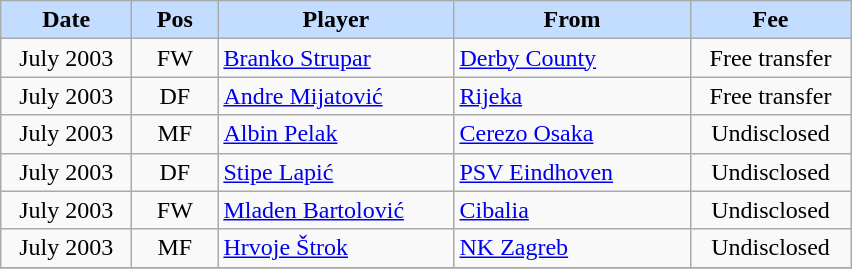<table class="wikitable sortable">
<tr>
<th style="background:#C2DDFF" width=80>Date</th>
<th style="background:#C2DDFF" width=50>Pos</th>
<th style="background:#C2DDFF" width=150>Player</th>
<th style="background:#C2DDFF" width=150>From</th>
<th style="background:#C2DDFF" width=100>Fee</th>
</tr>
<tr>
<td align="center">July 2003</td>
<td align="center">FW</td>
<td> <a href='#'>Branko Strupar</a></td>
<td> <a href='#'>Derby County</a></td>
<td align="center">Free transfer</td>
</tr>
<tr>
<td align="center">July 2003</td>
<td align="center">DF</td>
<td> <a href='#'>Andre Mijatović</a></td>
<td> <a href='#'>Rijeka</a></td>
<td align="center">Free transfer</td>
</tr>
<tr>
<td align="center">July 2003</td>
<td align="center">MF</td>
<td> <a href='#'>Albin Pelak</a></td>
<td> <a href='#'>Cerezo Osaka</a></td>
<td align="center">Undisclosed</td>
</tr>
<tr>
<td align="center">July 2003</td>
<td align="center">DF</td>
<td> <a href='#'>Stipe Lapić</a></td>
<td> <a href='#'>PSV Eindhoven</a></td>
<td align="center">Undisclosed</td>
</tr>
<tr>
<td align="center">July 2003</td>
<td align="center">FW</td>
<td> <a href='#'>Mladen Bartolović</a></td>
<td> <a href='#'>Cibalia</a></td>
<td align="center">Undisclosed</td>
</tr>
<tr>
<td align="center">July 2003</td>
<td align="center">MF</td>
<td> <a href='#'>Hrvoje Štrok</a></td>
<td> <a href='#'>NK Zagreb</a></td>
<td align="center">Undisclosed</td>
</tr>
<tr>
</tr>
</table>
